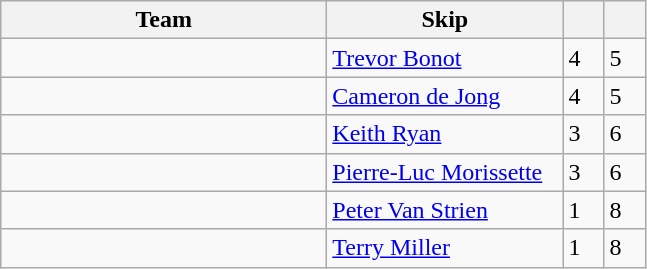<table class="wikitable">
<tr>
<th width=210>Team</th>
<th width=150>Skip</th>
<th width=20></th>
<th width=20></th>
</tr>
<tr>
<td></td>
<td><a href='#'>Trevor Bonot</a></td>
<td>4</td>
<td>5</td>
</tr>
<tr>
<td></td>
<td><a href='#'>Cameron de Jong</a></td>
<td>4</td>
<td>5</td>
</tr>
<tr>
<td></td>
<td><a href='#'>Keith Ryan</a></td>
<td>3</td>
<td>6</td>
</tr>
<tr>
<td></td>
<td><a href='#'>Pierre-Luc Morissette</a></td>
<td>3</td>
<td>6</td>
</tr>
<tr>
<td></td>
<td><a href='#'>Peter Van Strien</a></td>
<td>1</td>
<td>8</td>
</tr>
<tr>
<td></td>
<td><a href='#'>Terry Miller</a></td>
<td>1</td>
<td>8</td>
</tr>
</table>
